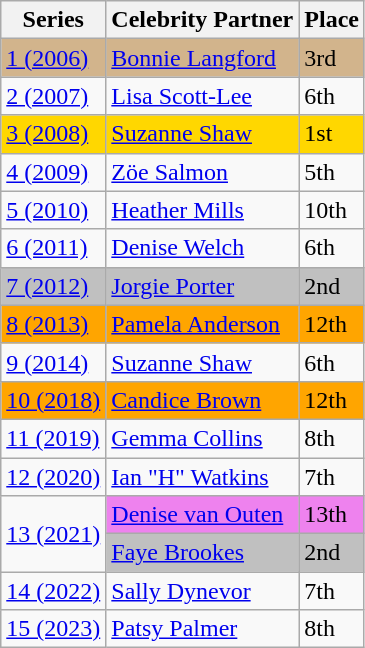<table class="wikitable">
<tr>
<th>Series</th>
<th>Celebrity Partner</th>
<th>Place</th>
</tr>
<tr bgcolor=tan>
<td><a href='#'>1 (2006)</a></td>
<td><a href='#'>Bonnie Langford</a></td>
<td>3rd</td>
</tr>
<tr>
<td><a href='#'>2 (2007)</a></td>
<td><a href='#'>Lisa Scott-Lee</a></td>
<td>6th</td>
</tr>
<tr bgcolor=gold>
<td><a href='#'>3 (2008)</a></td>
<td><a href='#'>Suzanne Shaw</a></td>
<td>1st</td>
</tr>
<tr>
<td><a href='#'>4 (2009)</a></td>
<td><a href='#'>Zöe Salmon</a></td>
<td>5th</td>
</tr>
<tr>
<td><a href='#'>5 (2010)</a></td>
<td><a href='#'>Heather Mills</a></td>
<td>10th</td>
</tr>
<tr>
<td><a href='#'>6 (2011)</a></td>
<td><a href='#'>Denise Welch</a></td>
<td>6th</td>
</tr>
<tr bgcolor=silver>
<td><a href='#'>7 (2012)</a></td>
<td><a href='#'>Jorgie Porter</a></td>
<td>2nd</td>
</tr>
<tr bgcolor=orange>
<td><a href='#'>8 (2013)</a></td>
<td><a href='#'>Pamela Anderson</a></td>
<td>12th</td>
</tr>
<tr>
<td><a href='#'>9 (2014)</a></td>
<td><a href='#'>Suzanne Shaw</a></td>
<td>6th</td>
</tr>
<tr bgcolor=orange>
<td><a href='#'>10 (2018)</a></td>
<td><a href='#'>Candice Brown</a></td>
<td>12th</td>
</tr>
<tr>
<td><a href='#'>11 (2019)</a></td>
<td><a href='#'>Gemma Collins</a></td>
<td>8th</td>
</tr>
<tr>
<td><a href='#'>12 (2020)</a></td>
<td><a href='#'>Ian "H" Watkins</a></td>
<td>7th</td>
</tr>
<tr rowspan"2>
<td rowspan=2><a href='#'>13 (2021)</a></td>
<td bgcolor=violet><a href='#'>Denise van Outen</a></td>
<td bgcolor=violet>13th</td>
</tr>
<tr>
<td bgcolor=silver><a href='#'>Faye Brookes</a></td>
<td bgcolor=silver>2nd</td>
</tr>
<tr>
<td><a href='#'>14 (2022)</a></td>
<td><a href='#'>Sally Dynevor</a></td>
<td>7th</td>
</tr>
<tr>
<td><a href='#'>15 (2023)</a></td>
<td><a href='#'>Patsy Palmer</a></td>
<td>8th</td>
</tr>
</table>
